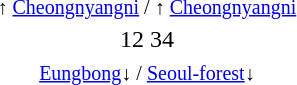<table style="text-align:center;">
<tr>
<td><small>↑ <a href='#'>Cheongnyangni</a> / ↑ <a href='#'>Cheongnyangni</a> <br></small></td>
</tr>
<tr>
<td> <span>12</span>   <span>34</span> </td>
</tr>
<tr>
<td><small> <a href='#'>Eungbong</a>↓ / <a href='#'>Seoul-forest</a>↓ </small></td>
</tr>
</table>
